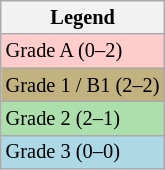<table class="wikitable" style="font-size:85%;">
<tr>
<th>Legend</th>
</tr>
<tr bgcolor="ffcccc">
<td>Grade A (0–2)</td>
</tr>
<tr bgcolor="C2B280">
<td>Grade 1 / B1 (2–2)</td>
</tr>
<tr bgcolor="ADDFAD">
<td>Grade 2 (2–1)</td>
</tr>
<tr bgcolor="lightblue">
<td>Grade 3 (0–0)</td>
</tr>
</table>
